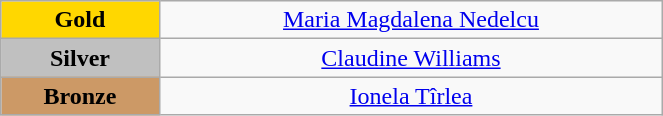<table class="wikitable" style="text-align:center; " width="35%">
<tr>
<td bgcolor="gold"><strong>Gold</strong></td>
<td><a href='#'>Maria Magdalena Nedelcu</a><br>  <small><em></em></small></td>
</tr>
<tr>
<td bgcolor="silver"><strong>Silver</strong></td>
<td><a href='#'>Claudine Williams</a><br>  <small><em></em></small></td>
</tr>
<tr>
<td bgcolor="CC9966"><strong>Bronze</strong></td>
<td><a href='#'>Ionela Tîrlea</a><br>  <small><em></em></small></td>
</tr>
</table>
